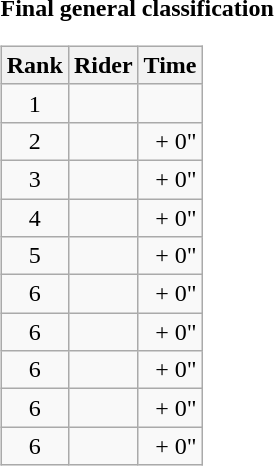<table>
<tr>
<td><strong>Final general classification</strong><br><table class="wikitable">
<tr>
<th scope="col">Rank</th>
<th scope="col">Rider</th>
<th scope="col">Time</th>
</tr>
<tr>
<td style="text-align:center;">1</td>
<td></td>
<td style="text-align:right;"></td>
</tr>
<tr>
<td style="text-align:center;">2</td>
<td></td>
<td style="text-align:right;">+ 0"</td>
</tr>
<tr>
<td style="text-align:center;">3</td>
<td></td>
<td style="text-align:right;">+ 0"</td>
</tr>
<tr>
<td style="text-align:center;">4</td>
<td></td>
<td style="text-align:right;">+ 0"</td>
</tr>
<tr>
<td style="text-align:center;">5</td>
<td></td>
<td style="text-align:right;">+ 0"</td>
</tr>
<tr>
<td style="text-align:center;">6</td>
<td></td>
<td style="text-align:right;">+ 0"</td>
</tr>
<tr>
<td style="text-align:center;">6</td>
<td></td>
<td style="text-align:right;">+ 0"</td>
</tr>
<tr>
<td style="text-align:center;">6</td>
<td></td>
<td style="text-align:right;">+ 0"</td>
</tr>
<tr>
<td style="text-align:center;">6</td>
<td></td>
<td style="text-align:right;">+ 0"</td>
</tr>
<tr>
<td style="text-align:center;">6</td>
<td></td>
<td style="text-align:right;">+ 0"</td>
</tr>
</table>
</td>
</tr>
</table>
